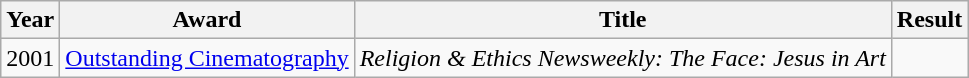<table class="wikitable">
<tr>
<th>Year</th>
<th>Award</th>
<th>Title</th>
<th>Result</th>
</tr>
<tr>
<td>2001</td>
<td><a href='#'>Outstanding Cinematography</a></td>
<td><em>Religion & Ethics Newsweekly: The Face: Jesus in Art</em></td>
<td></td>
</tr>
</table>
